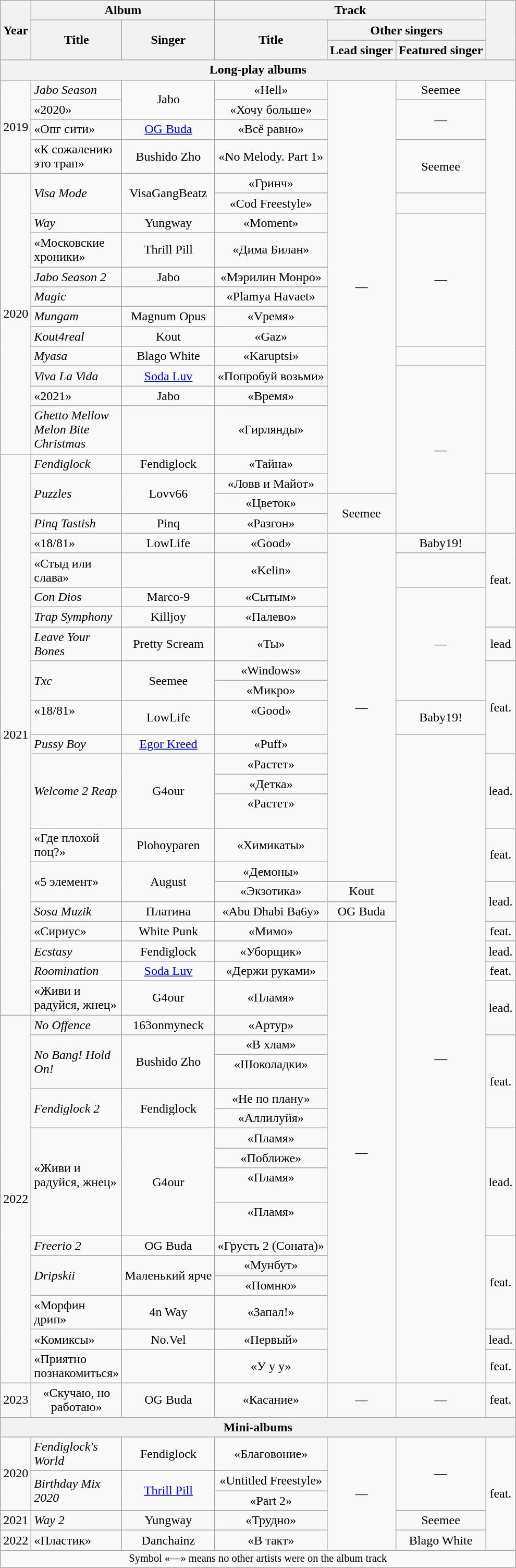<table class="wikitable" style="text-align:center;">
<tr>
<th rowspan="3">Year</th>
<th colspan="2">Album</th>
<th colspan="3" width="130">Track</th>
<th rowspan="3"> </th>
</tr>
<tr>
<th rowspan="2" width="50">Title</th>
<th rowspan="2">Singer</th>
<th rowspan="2">Title</th>
<th colspan="2">Other singers</th>
</tr>
<tr>
<th>Lead singer</th>
<th>Featured singer</th>
</tr>
<tr>
<th colspan="7" style="font-weight: bold">Long-play albums</th>
</tr>
<tr>
<td rowspan="4">2019</td>
<td align="left"><em>Jabo Season</em></td>
<td rowspan="2">Jabo</td>
<td>«Hell»</td>
<td rowspan="18">—</td>
<td>Seemee</td>
<td rowspan="17"> </td>
</tr>
<tr>
<td align="left">«2020»</td>
<td>«Хочу больше»</td>
<td rowspan="2">—</td>
</tr>
<tr>
<td align="left">«Опг сити»</td>
<td><a href='#'>OG Buda</a></td>
<td>«Всё равно»</td>
</tr>
<tr>
<td align="left">«К сожалению это трап»</td>
<td>Bushido Zho</td>
<td>«No Melody. Part 1»</td>
<td rowspan="2">Seemee</td>
</tr>
<tr>
<td rowspan="12">2020</td>
<td rowspan="2" align="left"><em>Visa Mode</em></td>
<td rowspan="2">VisaGangBeatz</td>
<td>«Гринч»</td>
</tr>
<tr>
<td>«Cod Freestyle»</td>
<td></td>
</tr>
<tr>
<td align="left"><em>Way</em></td>
<td>Yungway</td>
<td>«Moment»</td>
<td rowspan="6">—</td>
</tr>
<tr>
<td align="left">«Московские хроники»</td>
<td>Thrill Pill</td>
<td>«Дима Билан»</td>
</tr>
<tr>
<td align="left"><em>Jabo Season 2</em></td>
<td>Jabo</td>
<td>«Мэрилин Монро»</td>
</tr>
<tr>
<td align="left"><em>Magic</em></td>
<td></td>
<td>«Plamya Havaet»</td>
</tr>
<tr>
<td align="left"><em>Mungam</em></td>
<td>Magnum Opus</td>
<td>«Vремя»</td>
</tr>
<tr>
<td align="left"><em>Kout4real</em></td>
<td>Kout</td>
<td>«Gaz»</td>
</tr>
<tr>
<td align="left"><em>Myasa</em></td>
<td>Blago White</td>
<td>«Karuptsi»</td>
<td></td>
</tr>
<tr>
<td align="left"><em>Viva La Vida</em></td>
<td><a href='#'>Soda Luv</a></td>
<td>«Попробуй возьми»</td>
<td rowspan="7">—</td>
</tr>
<tr>
<td align="left">«2021»</td>
<td>Jabo</td>
<td>«Время»</td>
</tr>
<tr>
<td align="left"><em>Ghetto Mellow Melon Bite Christmas</em></td>
<td></td>
<td>«Гирлянды»</td>
</tr>
<tr>
<td rowspan="24">2021</td>
<td align="left"><em>Fendiglock</em></td>
<td>Fendiglock</td>
<td>«Тайна»</td>
</tr>
<tr>
<td rowspan="2" align="left"><em>Puzzles</em></td>
<td rowspan="2">Lovv66</td>
<td>«Ловв и Майот»</td>
<td rowspan="3"> </td>
</tr>
<tr>
<td>«Цветок»</td>
<td rowspan="2">Seemee</td>
</tr>
<tr>
<td align="left"><em>Pinq Tastish</em></td>
<td>Pinq</td>
<td>«Разгон»</td>
</tr>
<tr>
<td align="left">«18/81»</td>
<td>LowLife</td>
<td>«Good»</td>
<td rowspan="14">—</td>
<td>Baby19!</td>
<td rowspan="4">feat.</td>
</tr>
<tr>
<td align="left">«Стыд или слава»</td>
<td></td>
<td>«Kelin»</td>
<td></td>
</tr>
<tr>
<td align="left"><em>Con Dios</em></td>
<td>Marco-9</td>
<td>«Сытым»</td>
<td rowspan="5">—</td>
</tr>
<tr>
<td align="left"><em>Trap Symphony</em></td>
<td>Killjoy</td>
<td>«Палево»</td>
</tr>
<tr>
<td align="left"><em>Leave Your Bones</em></td>
<td>Pretty Scream</td>
<td>«Ты»</td>
<td align="center">lead</td>
</tr>
<tr>
<td rowspan="2" align="left"><em>Txc</em></td>
<td rowspan="2">Seemee</td>
<td>«Windows»</td>
<td rowspan="4">feat.</td>
</tr>
<tr>
<td>«Микро»</td>
</tr>
<tr>
<td align="left">«18/81»<br><br></td>
<td>LowLife</td>
<td>«Good»<br><br></td>
<td>Baby19!</td>
</tr>
<tr>
<td align="left"><em>Pussy Boy</em></td>
<td><a href='#'>Egor Kreed</a></td>
<td>«Puff»</td>
<td rowspan="27">—</td>
</tr>
<tr>
<td rowspan="3" align="left"><em>Welcome 2 Reap</em></td>
<td rowspan="3">G4our</td>
<td>«Растет»</td>
<td rowspan="3">lead.</td>
</tr>
<tr>
<td>«Детка»</td>
</tr>
<tr>
<td>«Растет»<br><br></td>
</tr>
<tr>
<td align="left">«Где плохой поц?»</td>
<td>Plohoyparen</td>
<td>«Химикаты»</td>
<td rowspan="2">feat.</td>
</tr>
<tr>
<td rowspan="2" align="left">«5 элемент»</td>
<td rowspan="2">August</td>
<td>«Демоны»</td>
</tr>
<tr>
<td>«Экзотика»</td>
<td align="center">Kout</td>
<td rowspan="2">lead.</td>
</tr>
<tr>
<td align="left"><em>Sosa Muzik</em></td>
<td>Платина</td>
<td>«Abu Dhabi Ba6y»</td>
<td>OG Buda</td>
</tr>
<tr>
<td align="left">«Сириус»</td>
<td>White Punk</td>
<td>«Мимо»</td>
<td rowspan="19">—</td>
<td>feat.</td>
</tr>
<tr>
<td align="left"><em>Ecstasy</em></td>
<td>Fendiglock</td>
<td>«Уборщик»</td>
<td>lead.</td>
</tr>
<tr>
<td align="left"><em>Roomination</em></td>
<td><a href='#'>Soda Luv</a></td>
<td>«Держи руками»</td>
<td align="center">feat.</td>
</tr>
<tr>
<td align="left">«Живи и радуйся, жнец»</td>
<td>G4our</td>
<td>«Пламя»</td>
<td rowspan="2" align="center">lead.</td>
</tr>
<tr>
<td rowspan="15">2022</td>
<td align="left"><em>No Offence</em></td>
<td>163onmyneck</td>
<td>«Артур»</td>
</tr>
<tr>
<td rowspan="2" align="left"><em>No Bang! Hold On!</em></td>
<td rowspan="2">Bushido Zho</td>
<td>«В хлам»</td>
<td rowspan="4">feat.</td>
</tr>
<tr>
<td>«Шоколадки»<br><br></td>
</tr>
<tr>
<td rowspan="2" align="left"><em>Fendiglock 2</em></td>
<td rowspan="2">Fendiglock</td>
<td>«Не по плану»</td>
</tr>
<tr>
<td>«Аллилуйя»</td>
</tr>
<tr>
<td rowspan="4" align="left">«Живи и радуйся, жнец»<br><br></td>
<td rowspan="4">G4our</td>
<td>«Пламя»</td>
<td rowspan="4">lead.</td>
</tr>
<tr>
<td>«Поближе»</td>
</tr>
<tr>
<td>«Пламя»<br><br></td>
</tr>
<tr>
<td>«Пламя»<br><br></td>
</tr>
<tr>
<td align="left"><em>Freerio 2</em></td>
<td>OG Buda</td>
<td>«Грусть 2 (Соната)»</td>
<td rowspan="4">feat.</td>
</tr>
<tr>
<td rowspan="2" align="left"><em>Dripskii</em></td>
<td rowspan="2">Маленький ярче</td>
<td>«Мунбут»</td>
</tr>
<tr>
<td>«Помню»</td>
</tr>
<tr>
<td align="left">«Морфин дрип»</td>
<td>4n Way</td>
<td>«Запал!»</td>
</tr>
<tr>
<td align="left">«Комиксы»</td>
<td>No.Vel</td>
<td>«Первый»</td>
<td>lead.</td>
</tr>
<tr>
<td align="left">«Приятно познакомиться»</td>
<td></td>
<td>«У у у»</td>
<td>feat.</td>
</tr>
<tr>
<td>2023</td>
<td>«Cкучаю, но работаю»</td>
<td>OG Buda</td>
<td>«Касание»</td>
<td>—</td>
<td>—</td>
<td>feat.</td>
</tr>
<tr>
<th colspan="7" style="font-weight: bold">Mini-albums</th>
</tr>
<tr>
<td rowspan="3">2020</td>
<td align="left"><em>Fendiglock's World</em></td>
<td>Fendiglock</td>
<td>«Благовоние»</td>
<td rowspan="5">—</td>
<td rowspan="3">—</td>
<td rowspan="5">feat.</td>
</tr>
<tr>
<td rowspan="2" align="left"><em>Birthday Mix 2020</em></td>
<td rowspan="2"><a href='#'>Thrill Pill</a></td>
<td>«Untitled Freestyle»</td>
</tr>
<tr>
<td>«Part 2»</td>
</tr>
<tr>
<td>2021</td>
<td align="left"><em>Way 2</em></td>
<td>Yungway</td>
<td>«Трудно»</td>
<td>Seemee</td>
</tr>
<tr>
<td>2022</td>
<td align="left">«Пластик»</td>
<td>Danchainz</td>
<td>«В такт»</td>
<td>Blago White</td>
</tr>
<tr>
<td colspan="7" style="font-size:85%;">Symbol «—» means no other artists were on the album track</td>
</tr>
</table>
